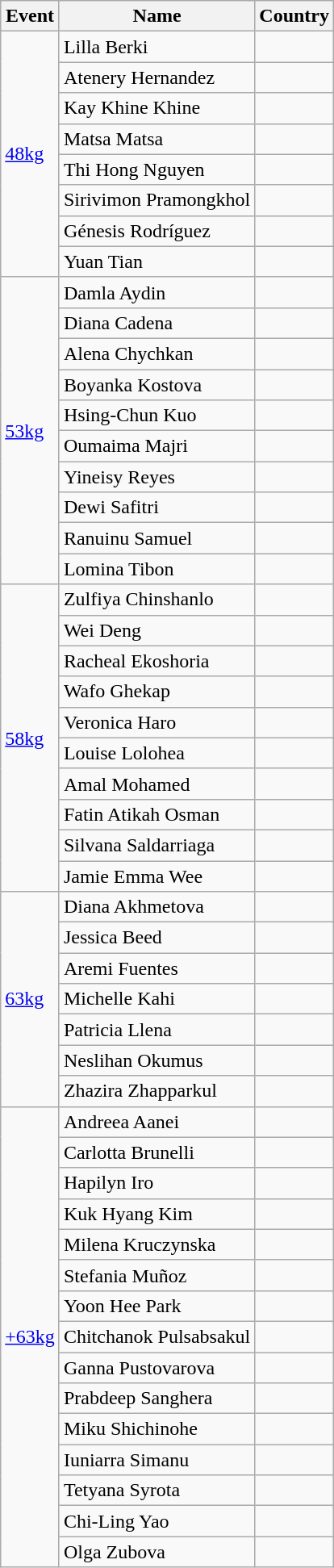<table class="wikitable sortable">
<tr>
<th>Event</th>
<th>Name</th>
<th>Country</th>
</tr>
<tr>
<td rowspan="8"><a href='#'>48kg</a></td>
<td>Lilla Berki</td>
<td></td>
</tr>
<tr>
<td>Atenery Hernandez</td>
<td></td>
</tr>
<tr>
<td>Kay Khine Khine</td>
<td></td>
</tr>
<tr>
<td>Matsa Matsa</td>
<td></td>
</tr>
<tr>
<td>Thi Hong Nguyen</td>
<td></td>
</tr>
<tr>
<td>Sirivimon Pramongkhol</td>
<td></td>
</tr>
<tr>
<td>Génesis Rodríguez</td>
<td></td>
</tr>
<tr>
<td>Yuan Tian</td>
<td></td>
</tr>
<tr>
<td rowspan="10"><a href='#'>53kg</a></td>
<td>Damla Aydin</td>
<td></td>
</tr>
<tr>
<td>Diana Cadena</td>
<td></td>
</tr>
<tr>
<td>Alena Chychkan</td>
<td></td>
</tr>
<tr>
<td>Boyanka Kostova</td>
<td></td>
</tr>
<tr>
<td>Hsing-Chun Kuo</td>
<td></td>
</tr>
<tr>
<td>Oumaima Majri</td>
<td></td>
</tr>
<tr>
<td>Yineisy Reyes</td>
<td></td>
</tr>
<tr>
<td>Dewi Safitri</td>
<td></td>
</tr>
<tr>
<td>Ranuinu Samuel</td>
<td></td>
</tr>
<tr>
<td>Lomina Tibon</td>
<td></td>
</tr>
<tr>
<td rowspan="10"><a href='#'>58kg</a></td>
<td>Zulfiya Chinshanlo</td>
<td></td>
</tr>
<tr>
<td>Wei Deng</td>
<td></td>
</tr>
<tr>
<td>Racheal Ekoshoria</td>
<td></td>
</tr>
<tr>
<td>Wafo Ghekap</td>
<td></td>
</tr>
<tr>
<td>Veronica Haro</td>
<td></td>
</tr>
<tr>
<td>Louise Lolohea</td>
<td></td>
</tr>
<tr>
<td>Amal Mohamed</td>
<td></td>
</tr>
<tr>
<td>Fatin Atikah Osman</td>
<td></td>
</tr>
<tr>
<td>Silvana Saldarriaga</td>
<td></td>
</tr>
<tr>
<td>Jamie Emma Wee</td>
<td></td>
</tr>
<tr>
<td rowspan="7"><a href='#'>63kg</a></td>
<td>Diana Akhmetova</td>
<td></td>
</tr>
<tr>
<td>Jessica Beed</td>
<td></td>
</tr>
<tr>
<td>Aremi Fuentes</td>
<td></td>
</tr>
<tr>
<td>Michelle Kahi</td>
<td></td>
</tr>
<tr>
<td>Patricia Llena</td>
<td></td>
</tr>
<tr>
<td>Neslihan Okumus</td>
<td></td>
</tr>
<tr>
<td>Zhazira Zhapparkul</td>
<td></td>
</tr>
<tr>
<td rowspan="15"><a href='#'>+63kg</a></td>
<td>Andreea Aanei</td>
<td></td>
</tr>
<tr>
<td>Carlotta Brunelli</td>
<td></td>
</tr>
<tr>
<td>Hapilyn Iro</td>
<td></td>
</tr>
<tr>
<td>Kuk Hyang Kim</td>
<td></td>
</tr>
<tr>
<td>Milena Kruczynska</td>
<td></td>
</tr>
<tr>
<td>Stefania Muñoz</td>
<td></td>
</tr>
<tr>
<td>Yoon Hee Park</td>
<td></td>
</tr>
<tr>
<td>Chitchanok Pulsabsakul</td>
<td></td>
</tr>
<tr>
<td>Ganna Pustovarova</td>
<td></td>
</tr>
<tr>
<td>Prabdeep Sanghera</td>
<td></td>
</tr>
<tr>
<td>Miku Shichinohe</td>
<td></td>
</tr>
<tr>
<td>Iuniarra Simanu</td>
<td></td>
</tr>
<tr>
<td>Tetyana Syrota</td>
<td></td>
</tr>
<tr>
<td>Chi-Ling Yao</td>
<td></td>
</tr>
<tr>
<td>Olga Zubova</td>
<td></td>
</tr>
</table>
